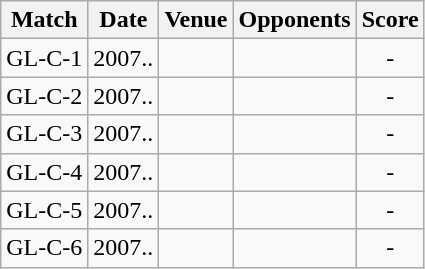<table class="wikitable" style="text-align:center;">
<tr>
<th>Match</th>
<th>Date</th>
<th>Venue</th>
<th>Opponents</th>
<th>Score</th>
</tr>
<tr>
<td>GL-C-1</td>
<td>2007..</td>
<td><a href='#'></a></td>
<td><a href='#'></a></td>
<td>-</td>
</tr>
<tr>
<td>GL-C-2</td>
<td>2007..</td>
<td><a href='#'></a></td>
<td><a href='#'></a></td>
<td>-</td>
</tr>
<tr>
<td>GL-C-3</td>
<td>2007..</td>
<td><a href='#'></a></td>
<td><a href='#'></a></td>
<td>-</td>
</tr>
<tr>
<td>GL-C-4</td>
<td>2007..</td>
<td><a href='#'></a></td>
<td><a href='#'></a></td>
<td>-</td>
</tr>
<tr>
<td>GL-C-5</td>
<td>2007..</td>
<td><a href='#'></a></td>
<td><a href='#'></a></td>
<td>-</td>
</tr>
<tr>
<td>GL-C-6</td>
<td>2007..</td>
<td><a href='#'></a></td>
<td><a href='#'></a></td>
<td>-</td>
</tr>
</table>
